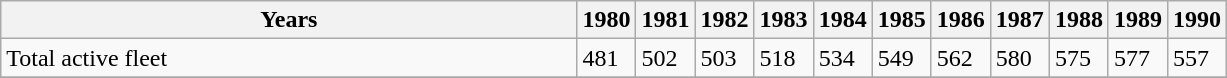<table class="wikitable">
<tr>
<th style="width:47%;">Years</th>
<th>1980</th>
<th>1981</th>
<th>1982</th>
<th>1983</th>
<th>1984</th>
<th>1985</th>
<th>1986</th>
<th>1987</th>
<th>1988</th>
<th>1989</th>
<th>1990</th>
</tr>
<tr valign="top">
<td>Total active fleet</td>
<td>481</td>
<td>502</td>
<td>503</td>
<td>518</td>
<td>534</td>
<td>549</td>
<td>562</td>
<td>580</td>
<td>575</td>
<td>577</td>
<td>557</td>
</tr>
<tr>
</tr>
</table>
